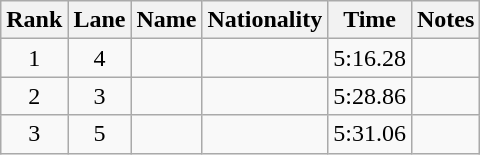<table class="wikitable sortable" style="text-align:center">
<tr>
<th>Rank</th>
<th>Lane</th>
<th>Name</th>
<th>Nationality</th>
<th>Time</th>
<th>Notes</th>
</tr>
<tr>
<td>1</td>
<td>4</td>
<td align=left></td>
<td align=left></td>
<td>5:16.28</td>
<td></td>
</tr>
<tr>
<td>2</td>
<td>3</td>
<td align=left></td>
<td align=left></td>
<td>5:28.86</td>
<td></td>
</tr>
<tr>
<td>3</td>
<td>5</td>
<td align=left></td>
<td align=left></td>
<td>5:31.06</td>
<td></td>
</tr>
</table>
